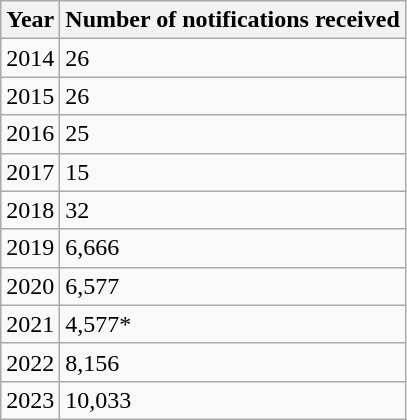<table class="wikitable sortable">
<tr>
<th>Year</th>
<th>Number of notifications received</th>
</tr>
<tr>
<td>2014</td>
<td>26</td>
</tr>
<tr>
<td>2015</td>
<td>26</td>
</tr>
<tr>
<td>2016</td>
<td>25</td>
</tr>
<tr>
<td>2017</td>
<td>15</td>
</tr>
<tr>
<td>2018</td>
<td>32</td>
</tr>
<tr>
<td>2019</td>
<td>6,666</td>
</tr>
<tr>
<td>2020</td>
<td>6,577</td>
</tr>
<tr>
<td>2021</td>
<td>4,577*</td>
</tr>
<tr>
<td>2022</td>
<td>8,156</td>
</tr>
<tr>
<td>2023</td>
<td>10,033</td>
</tr>
</table>
